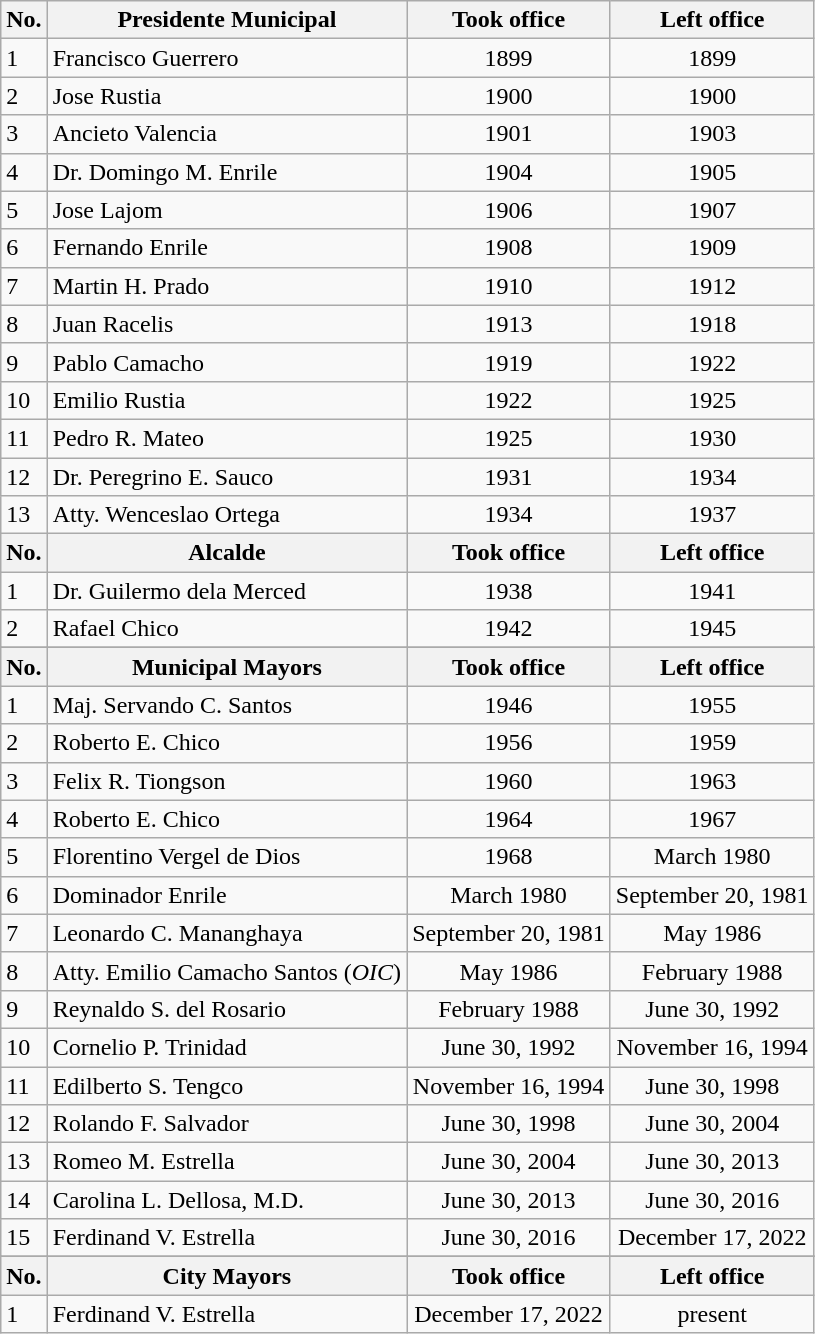<table class="wikitable" style="float:center; ">
<tr>
<th>No.</th>
<th>Presidente Municipal</th>
<th style="text-align:center;">Took office</th>
<th>Left office</th>
</tr>
<tr>
<td>1</td>
<td>Francisco Guerrero</td>
<td style="text-align:center">1899</td>
<td style="text-align:center">1899</td>
</tr>
<tr>
<td>2</td>
<td>Jose Rustia</td>
<td style="text-align:center">1900</td>
<td style="text-align:center">1900</td>
</tr>
<tr>
<td>3</td>
<td>Ancieto Valencia</td>
<td style="text-align:center">1901</td>
<td style="text-align:center">1903</td>
</tr>
<tr>
<td>4</td>
<td>Dr. Domingo M. Enrile</td>
<td style="text-align:center">1904</td>
<td style="text-align:center">1905</td>
</tr>
<tr>
<td>5</td>
<td>Jose Lajom</td>
<td style="text-align:center">1906</td>
<td style="text-align:center">1907</td>
</tr>
<tr>
<td>6</td>
<td>Fernando Enrile</td>
<td style="text-align:center">1908</td>
<td style="text-align:center">1909</td>
</tr>
<tr>
<td>7</td>
<td>Martin H. Prado</td>
<td style="text-align:center">1910</td>
<td style="text-align:center">1912</td>
</tr>
<tr>
<td>8</td>
<td>Juan Racelis</td>
<td style="text-align:center">1913</td>
<td style="text-align:center">1918</td>
</tr>
<tr>
<td>9</td>
<td>Pablo Camacho</td>
<td style="text-align:center">1919</td>
<td style="text-align:center">1922</td>
</tr>
<tr>
<td>10</td>
<td>Emilio Rustia</td>
<td style="text-align:center">1922</td>
<td style="text-align:center">1925</td>
</tr>
<tr>
<td>11</td>
<td>Pedro R. Mateo</td>
<td style="text-align:center">1925</td>
<td style="text-align:center">1930</td>
</tr>
<tr>
<td>12</td>
<td>Dr. Peregrino E. Sauco</td>
<td style="text-align:center">1931</td>
<td style="text-align:center">1934</td>
</tr>
<tr>
<td>13</td>
<td>Atty. Wenceslao Ortega</td>
<td style="text-align:center">1934</td>
<td style="text-align:center">1937</td>
</tr>
<tr>
<th>No.</th>
<th>Alcalde</th>
<th style="text-align:center;">Took office</th>
<th>Left office</th>
</tr>
<tr>
<td>1</td>
<td>Dr. Guilermo dela Merced</td>
<td style="text-align:center">1938</td>
<td style="text-align:center">1941</td>
</tr>
<tr>
<td>2</td>
<td>Rafael Chico</td>
<td style="text-align:center">1942</td>
<td style="text-align:center">1945</td>
</tr>
<tr>
</tr>
<tr>
<th>No.</th>
<th>Municipal Mayors</th>
<th style="text-align:center;">Took office</th>
<th>Left office</th>
</tr>
<tr>
<td>1</td>
<td>Maj. Servando C. Santos</td>
<td style="text-align:center">1946</td>
<td style="text-align:center">1955</td>
</tr>
<tr>
<td>2</td>
<td>Roberto E. Chico</td>
<td style="text-align:center">1956</td>
<td style="text-align:center">1959</td>
</tr>
<tr>
<td>3</td>
<td>Felix R. Tiongson</td>
<td style="text-align:center">1960</td>
<td style="text-align:center">1963</td>
</tr>
<tr>
<td>4</td>
<td>Roberto E. Chico</td>
<td style="text-align:center">1964</td>
<td style="text-align:center">1967</td>
</tr>
<tr>
<td>5</td>
<td>Florentino Vergel de Dios</td>
<td style="text-align:center">1968</td>
<td style="text-align:center">March 1980</td>
</tr>
<tr>
<td>6</td>
<td>Dominador Enrile</td>
<td style="text-align:center">March 1980</td>
<td style="text-align:center">September 20, 1981</td>
</tr>
<tr>
<td>7</td>
<td>Leonardo C. Mananghaya</td>
<td style="text-align:center">September 20, 1981</td>
<td style="text-align:center">May 1986</td>
</tr>
<tr>
<td>8</td>
<td>Atty. Emilio Camacho Santos (<em>OIC</em>)</td>
<td style="text-align:center">May 1986</td>
<td style="text-align:center">February 1988</td>
</tr>
<tr>
<td>9</td>
<td>Reynaldo S. del Rosario</td>
<td style="text-align:center">February 1988</td>
<td style="text-align:center">June 30, 1992</td>
</tr>
<tr>
<td>10</td>
<td>Cornelio P. Trinidad</td>
<td style="text-align:center">June 30, 1992</td>
<td style="text-align:center">November 16, 1994</td>
</tr>
<tr>
<td>11</td>
<td>Edilberto S. Tengco</td>
<td style="text-align:center">November 16, 1994</td>
<td style="text-align:center">June 30, 1998</td>
</tr>
<tr>
<td>12</td>
<td>Rolando F. Salvador</td>
<td style="text-align:center">June 30, 1998</td>
<td style="text-align:center">June 30, 2004</td>
</tr>
<tr>
<td>13</td>
<td>Romeo M. Estrella</td>
<td style="text-align:center">June 30, 2004</td>
<td style="text-align:center">June 30, 2013</td>
</tr>
<tr>
<td>14</td>
<td>Carolina L. Dellosa, M.D.</td>
<td style="text-align:center">June 30, 2013</td>
<td style="text-align:center">June 30, 2016</td>
</tr>
<tr>
<td>15</td>
<td>Ferdinand V. Estrella</td>
<td style="text-align:center">June 30, 2016</td>
<td style="text-align:center">December 17, 2022</td>
</tr>
<tr>
</tr>
<tr>
<th>No.</th>
<th>City Mayors</th>
<th style="text-align:center;">Took office</th>
<th>Left office</th>
</tr>
<tr>
<td>1</td>
<td>Ferdinand V. Estrella</td>
<td style="text-align:center">December 17, 2022</td>
<td style="text-align:center">present</td>
</tr>
</table>
